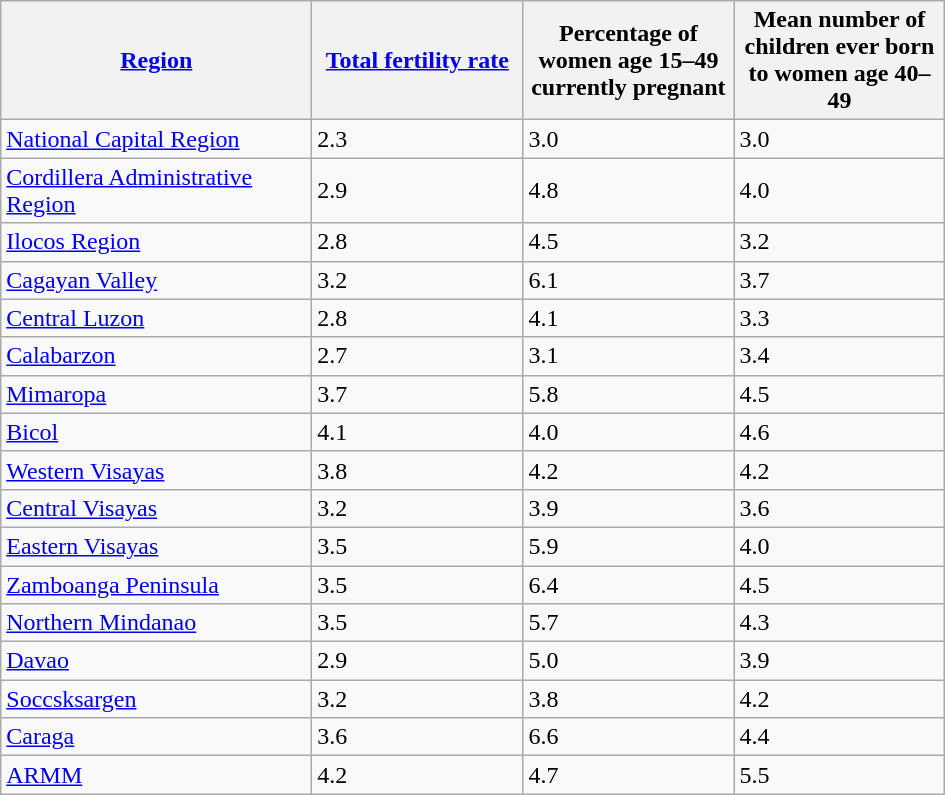<table class="wikitable sortable">
<tr>
<th style="width:150pt;"><a href='#'>Region</a></th>
<th style="width:100pt;"><a href='#'>Total fertility rate</a></th>
<th style="width:100pt;">Percentage of women age 15–49 currently pregnant</th>
<th style="width:100pt;">Mean number of children ever born to women age 40–49</th>
</tr>
<tr>
<td><a href='#'>National Capital Region</a></td>
<td>2.3</td>
<td>3.0</td>
<td>3.0</td>
</tr>
<tr>
<td><a href='#'>Cordillera Administrative Region</a></td>
<td>2.9</td>
<td>4.8</td>
<td>4.0</td>
</tr>
<tr>
<td><a href='#'>Ilocos Region</a></td>
<td>2.8</td>
<td>4.5</td>
<td>3.2</td>
</tr>
<tr>
<td><a href='#'>Cagayan Valley</a></td>
<td>3.2</td>
<td>6.1</td>
<td>3.7</td>
</tr>
<tr>
<td><a href='#'>Central Luzon</a></td>
<td>2.8</td>
<td>4.1</td>
<td>3.3</td>
</tr>
<tr>
<td><a href='#'>Calabarzon</a></td>
<td>2.7</td>
<td>3.1</td>
<td>3.4</td>
</tr>
<tr>
<td><a href='#'>Mimaropa</a></td>
<td>3.7</td>
<td>5.8</td>
<td>4.5</td>
</tr>
<tr>
<td><a href='#'>Bicol</a></td>
<td>4.1</td>
<td>4.0</td>
<td>4.6</td>
</tr>
<tr>
<td><a href='#'>Western Visayas</a></td>
<td>3.8</td>
<td>4.2</td>
<td>4.2</td>
</tr>
<tr>
<td><a href='#'>Central Visayas</a></td>
<td>3.2</td>
<td>3.9</td>
<td>3.6</td>
</tr>
<tr>
<td><a href='#'>Eastern Visayas</a></td>
<td>3.5</td>
<td>5.9</td>
<td>4.0</td>
</tr>
<tr>
<td><a href='#'>Zamboanga Peninsula</a></td>
<td>3.5</td>
<td>6.4</td>
<td>4.5</td>
</tr>
<tr>
<td><a href='#'>Northern Mindanao</a></td>
<td>3.5</td>
<td>5.7</td>
<td>4.3</td>
</tr>
<tr>
<td><a href='#'>Davao</a></td>
<td>2.9</td>
<td>5.0</td>
<td>3.9</td>
</tr>
<tr>
<td><a href='#'>Soccsksargen</a></td>
<td>3.2</td>
<td>3.8</td>
<td>4.2</td>
</tr>
<tr>
<td><a href='#'>Caraga</a></td>
<td>3.6</td>
<td>6.6</td>
<td>4.4</td>
</tr>
<tr>
<td><a href='#'>ARMM</a></td>
<td>4.2</td>
<td>4.7</td>
<td>5.5</td>
</tr>
</table>
